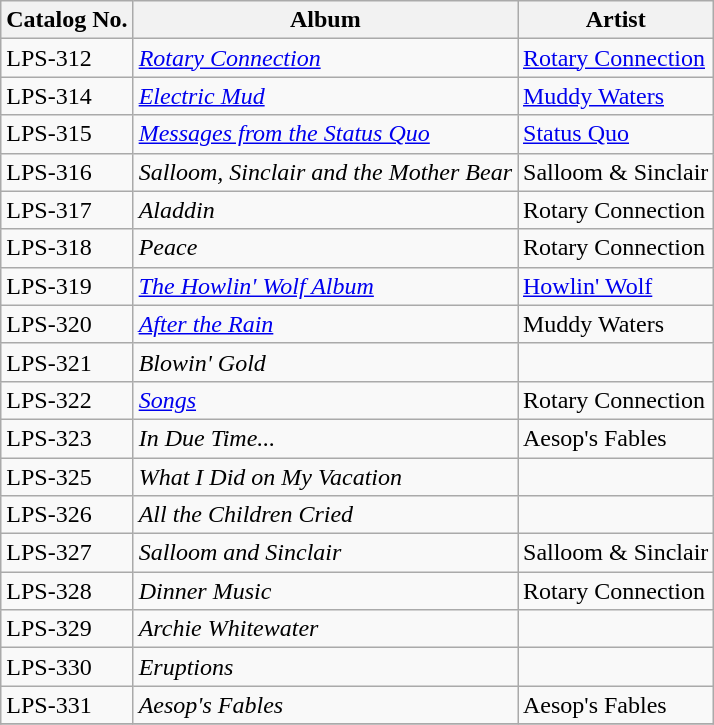<table class="wikitable sortable">
<tr>
<th>Catalog No.</th>
<th>Album</th>
<th>Artist</th>
</tr>
<tr>
<td>LPS-312</td>
<td><em><a href='#'>Rotary Connection</a></em></td>
<td><a href='#'>Rotary Connection</a></td>
</tr>
<tr>
<td>LPS-314</td>
<td><em><a href='#'>Electric Mud</a></em></td>
<td><a href='#'>Muddy Waters</a></td>
</tr>
<tr>
<td>LPS-315</td>
<td><em><a href='#'>Messages from the Status Quo</a></em></td>
<td><a href='#'>Status Quo</a></td>
</tr>
<tr>
<td>LPS-316</td>
<td><em>Salloom, Sinclair and the Mother Bear</em></td>
<td>Salloom & Sinclair</td>
</tr>
<tr>
<td>LPS-317</td>
<td><em>Aladdin</em></td>
<td>Rotary Connection</td>
</tr>
<tr>
<td>LPS-318</td>
<td><em>Peace</em></td>
<td>Rotary Connection</td>
</tr>
<tr>
<td>LPS-319</td>
<td><em><a href='#'>The Howlin' Wolf Album</a></em></td>
<td><a href='#'>Howlin' Wolf</a></td>
</tr>
<tr>
<td>LPS-320</td>
<td><em><a href='#'>After the Rain</a></em></td>
<td>Muddy Waters</td>
</tr>
<tr>
<td>LPS-321</td>
<td><em>Blowin' Gold</em></td>
<td></td>
</tr>
<tr>
<td>LPS-322</td>
<td><em><a href='#'>Songs</a></em></td>
<td>Rotary Connection</td>
</tr>
<tr>
<td>LPS-323</td>
<td><em>In Due Time...</em></td>
<td>Aesop's Fables</td>
</tr>
<tr>
<td>LPS-325</td>
<td><em>What I Did on My Vacation</em></td>
<td></td>
</tr>
<tr>
<td>LPS-326</td>
<td><em>All the Children Cried</em></td>
<td></td>
</tr>
<tr>
<td>LPS-327</td>
<td><em>Salloom and Sinclair</em></td>
<td>Salloom & Sinclair</td>
</tr>
<tr>
<td>LPS-328</td>
<td><em>Dinner Music</em></td>
<td>Rotary Connection</td>
</tr>
<tr>
<td>LPS-329</td>
<td><em>Archie Whitewater</em></td>
<td></td>
</tr>
<tr>
<td>LPS-330</td>
<td><em>Eruptions</em></td>
<td></td>
</tr>
<tr>
<td>LPS-331</td>
<td><em>Aesop's Fables</em></td>
<td>Aesop's Fables</td>
</tr>
<tr>
</tr>
</table>
